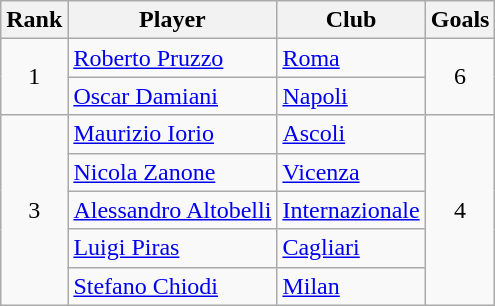<table class="wikitable sortable" style="text-align:center">
<tr>
<th>Rank</th>
<th>Player</th>
<th>Club</th>
<th>Goals</th>
</tr>
<tr>
<td rowspan="2">1</td>
<td align="left"><strong></strong> <a href='#'>Roberto Pruzzo</a></td>
<td align="left"><a href='#'>Roma</a></td>
<td rowspan="2">6</td>
</tr>
<tr>
<td align="left"><strong></strong> <a href='#'>Oscar Damiani</a></td>
<td align="left"><a href='#'>Napoli</a></td>
</tr>
<tr>
<td rowspan="5">3</td>
<td align="left"><strong></strong> <a href='#'>Maurizio Iorio</a></td>
<td align="left"><a href='#'>Ascoli</a></td>
<td rowspan="5">4</td>
</tr>
<tr>
<td align="left"><strong></strong> <a href='#'>Nicola Zanone</a></td>
<td align="left"><a href='#'>Vicenza</a></td>
</tr>
<tr>
<td align="left"><strong></strong> <a href='#'>Alessandro Altobelli</a></td>
<td align="left"><a href='#'>Internazionale</a></td>
</tr>
<tr>
<td align="left"><strong></strong> <a href='#'>Luigi Piras</a></td>
<td align="left"><a href='#'>Cagliari</a></td>
</tr>
<tr>
<td align="left"><strong></strong> <a href='#'>Stefano Chiodi</a></td>
<td align="left"><a href='#'>Milan</a></td>
</tr>
</table>
